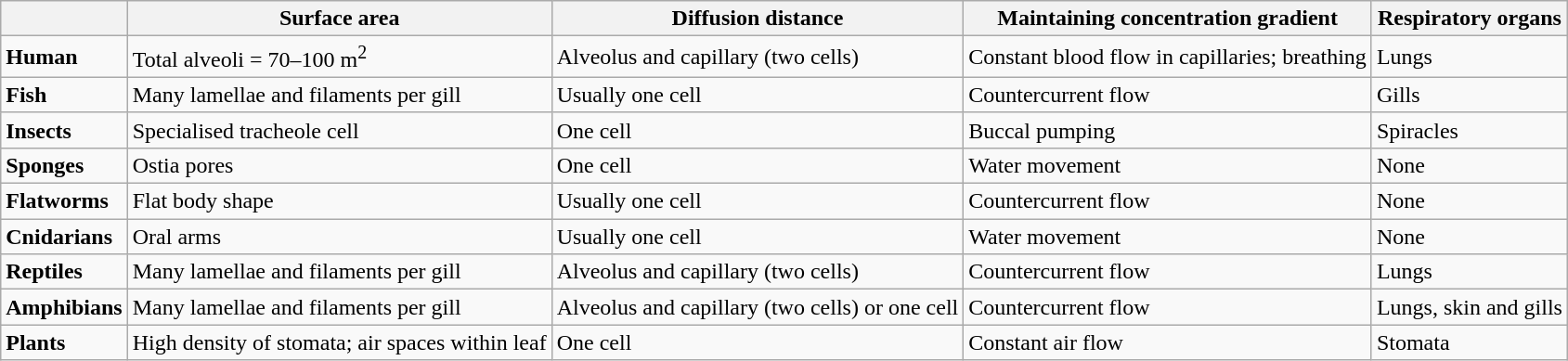<table class="wikitable">
<tr>
<th></th>
<th>Surface area</th>
<th>Diffusion distance</th>
<th>Maintaining concentration gradient</th>
<th>Respiratory organs</th>
</tr>
<tr>
<td><strong>Human</strong></td>
<td>Total alveoli = 70–100 m<sup>2</sup></td>
<td>Alveolus and capillary (two cells)</td>
<td>Constant blood flow in capillaries; breathing</td>
<td>Lungs</td>
</tr>
<tr>
<td><strong>Fish</strong></td>
<td>Many lamellae and filaments per gill</td>
<td>Usually one cell</td>
<td>Countercurrent flow</td>
<td>Gills</td>
</tr>
<tr>
<td><strong>Insects</strong></td>
<td>Specialised tracheole cell</td>
<td>One cell</td>
<td>Buccal pumping</td>
<td>Spiracles</td>
</tr>
<tr>
<td><strong>Sponges</strong></td>
<td>Ostia pores</td>
<td>One cell</td>
<td>Water movement</td>
<td>None</td>
</tr>
<tr>
<td><strong>Flatworms</strong></td>
<td>Flat body shape</td>
<td>Usually one cell</td>
<td>Countercurrent flow</td>
<td>None</td>
</tr>
<tr>
<td><strong>Cnidarians</strong></td>
<td>Oral arms</td>
<td>Usually one cell</td>
<td>Water movement</td>
<td>None</td>
</tr>
<tr>
<td><strong>Reptiles</strong></td>
<td>Many lamellae and filaments per gill</td>
<td>Alveolus and capillary (two cells)</td>
<td>Countercurrent flow</td>
<td>Lungs</td>
</tr>
<tr>
<td><strong>Amphibians</strong></td>
<td>Many lamellae and filaments per gill</td>
<td>Alveolus and capillary (two cells) or one cell</td>
<td>Countercurrent flow</td>
<td>Lungs, skin and gills</td>
</tr>
<tr>
<td><strong>Plants</strong></td>
<td>High density of stomata; air spaces within leaf</td>
<td>One cell</td>
<td>Constant air flow</td>
<td>Stomata</td>
</tr>
</table>
